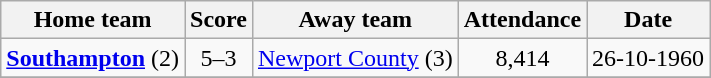<table class="wikitable" style="text-align: center">
<tr>
<th>Home team</th>
<th>Score</th>
<th>Away team</th>
<th>Attendance</th>
<th>Date</th>
</tr>
<tr>
<td><strong><a href='#'>Southampton</a></strong> (2)</td>
<td>5–3</td>
<td><a href='#'>Newport County</a> (3)</td>
<td>8,414</td>
<td>26-10-1960</td>
</tr>
<tr>
</tr>
</table>
